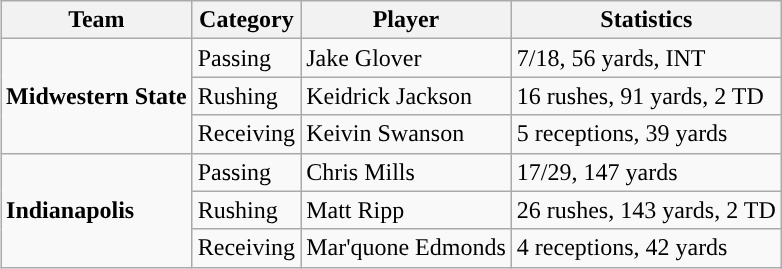<table class="wikitable" style="float: right;">
<tr>
<th>Team</th>
<th>Category</th>
<th>Player</th>
<th>Statistics</th>
</tr>
<tr>
<td rowspan=3><strong>Midwestern State</strong></td>
<td>Passing</td>
<td>Jake Glover</td>
<td>7/18, 56 yards, INT</td>
</tr>
<tr>
<td>Rushing</td>
<td>Keidrick Jackson</td>
<td>16 rushes, 91 yards, 2 TD</td>
</tr>
<tr>
<td>Receiving</td>
<td>Keivin Swanson</td>
<td>5 receptions, 39 yards</td>
</tr>
<tr>
<td rowspan=3><strong>Indianapolis</strong></td>
<td>Passing</td>
<td>Chris Mills</td>
<td>17/29, 147 yards</td>
</tr>
<tr>
<td>Rushing</td>
<td>Matt Ripp</td>
<td>26 rushes, 143 yards, 2 TD</td>
</tr>
<tr>
<td>Receiving</td>
<td>Mar'quone Edmonds</td>
<td>4 receptions, 42 yards</td>
</tr>
</table>
